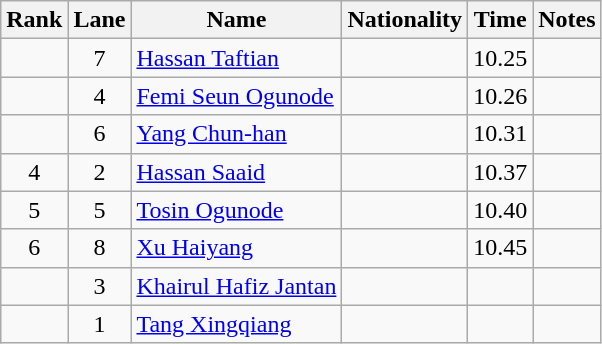<table class="wikitable sortable" style="text-align:center">
<tr>
<th>Rank</th>
<th>Lane</th>
<th>Name</th>
<th>Nationality</th>
<th>Time</th>
<th>Notes</th>
</tr>
<tr>
<td></td>
<td>7</td>
<td align=left><a href='#'>Hassan Taftian</a></td>
<td align=left></td>
<td>10.25</td>
<td></td>
</tr>
<tr>
<td></td>
<td>4</td>
<td align=left><a href='#'>Femi Seun Ogunode</a></td>
<td align=left></td>
<td>10.26</td>
<td></td>
</tr>
<tr>
<td></td>
<td>6</td>
<td align=left><a href='#'>Yang Chun-han</a></td>
<td align=left></td>
<td>10.31</td>
<td></td>
</tr>
<tr>
<td>4</td>
<td>2</td>
<td align=left><a href='#'>Hassan Saaid</a></td>
<td align=left></td>
<td>10.37</td>
<td></td>
</tr>
<tr>
<td>5</td>
<td>5</td>
<td align=left><a href='#'>Tosin Ogunode</a></td>
<td align=left></td>
<td>10.40</td>
<td></td>
</tr>
<tr>
<td>6</td>
<td>8</td>
<td align=left><a href='#'>Xu Haiyang</a></td>
<td align=left></td>
<td>10.45</td>
<td></td>
</tr>
<tr>
<td></td>
<td>3</td>
<td align=left><a href='#'>Khairul Hafiz Jantan</a></td>
<td align=left></td>
<td></td>
<td></td>
</tr>
<tr>
<td></td>
<td>1</td>
<td align=left><a href='#'>Tang Xingqiang</a></td>
<td align=left></td>
<td></td>
<td></td>
</tr>
</table>
